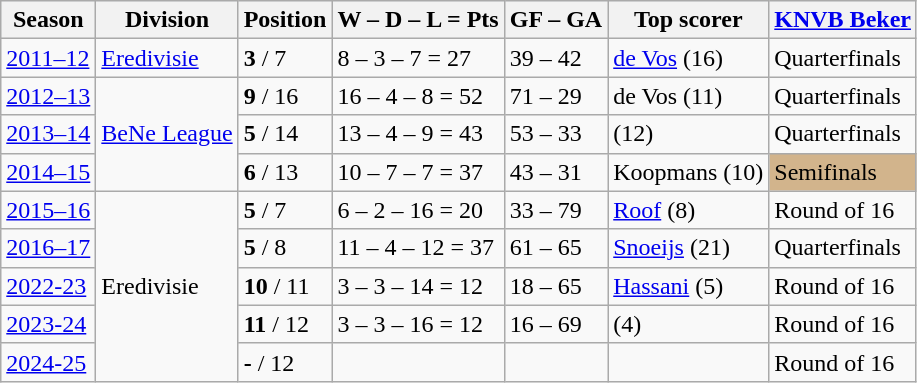<table class="wikitable">
<tr style="background:#f0f6fa;">
<th>Season</th>
<th>Division</th>
<th>Position</th>
<th>W – D – L = Pts</th>
<th>GF – GA</th>
<th>Top scorer</th>
<th><a href='#'>KNVB Beker</a></th>
</tr>
<tr>
<td><a href='#'>2011–12</a></td>
<td><a href='#'>Eredivisie</a></td>
<td><strong>3</strong> / 7</td>
<td>8 – 3 – 7 = 27</td>
<td>39 – 42</td>
<td><a href='#'>de Vos</a> (16)</td>
<td>Quarterfinals</td>
</tr>
<tr>
<td><a href='#'>2012–13</a></td>
<td rowspan="3"><a href='#'>BeNe League</a></td>
<td><strong>9</strong> / 16</td>
<td>16 – 4 – 8 = 52</td>
<td>71 – 29</td>
<td>de Vos (11)</td>
<td>Quarterfinals</td>
</tr>
<tr>
<td><a href='#'>2013–14</a></td>
<td><strong>5</strong> / 14</td>
<td>13 – 4 – 9 = 43</td>
<td>53 – 33</td>
<td> (12)</td>
<td>Quarterfinals</td>
</tr>
<tr>
<td><a href='#'>2014–15</a></td>
<td><strong>6</strong> / 13</td>
<td>10 – 7 – 7 = 37</td>
<td>43 – 31</td>
<td>Koopmans (10)</td>
<td bgcolor=#D2B48C>Semifinals</td>
</tr>
<tr>
<td><a href='#'>2015–16</a></td>
<td rowspan="5">Eredivisie</td>
<td><strong>5</strong> / 7</td>
<td>6 – 2 – 16 = 20</td>
<td>33 – 79</td>
<td><a href='#'>Roof</a> (8)</td>
<td>Round of 16</td>
</tr>
<tr>
<td><a href='#'>2016–17</a></td>
<td><strong>5</strong> / 8</td>
<td>11 – 4 – 12 = 37</td>
<td>61 – 65</td>
<td><a href='#'>Snoeijs</a> (21)</td>
<td>Quarterfinals</td>
</tr>
<tr>
<td><a href='#'>2022-23</a></td>
<td><strong>10</strong> / 11</td>
<td>3 – 3 – 14 = 12</td>
<td>18 – 65</td>
<td><a href='#'>Hassani</a> (5)</td>
<td>Round of 16</td>
</tr>
<tr>
<td><a href='#'>2023-24</a></td>
<td><strong>11</strong> / 12</td>
<td>3 – 3 – 16 = 12</td>
<td>16 – 69</td>
<td> (4)</td>
<td>Round of 16</td>
</tr>
<tr>
<td><a href='#'>2024-25</a></td>
<td><strong>-</strong> / 12</td>
<td></td>
<td></td>
<td></td>
<td>Round of 16</td>
</tr>
</table>
